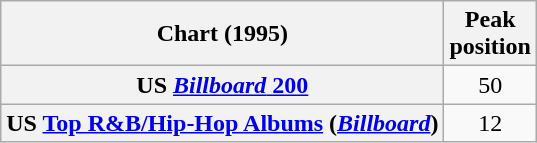<table class="wikitable sortable plainrowheaders" style="text-align:center">
<tr>
<th scope="col">Chart (1995)</th>
<th scope="col">Peak<br> position</th>
</tr>
<tr>
<th scope="row">US <a href='#'><em>Billboard</em> 200</a></th>
<td>50</td>
</tr>
<tr>
<th scope="row">US <a href='#'>Top R&B/Hip-Hop Albums</a> (<em><a href='#'>Billboard</a></em>)</th>
<td>12</td>
</tr>
</table>
